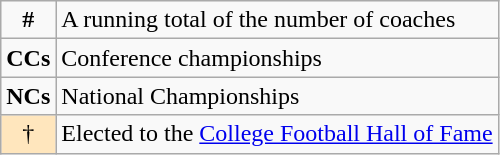<table class="wikitable">
<tr>
<td align="center"><strong>#</strong></td>
<td>A running total of the number of coaches</td>
</tr>
<tr>
<td><strong>CCs</strong></td>
<td>Conference championships</td>
</tr>
<tr>
<td><strong>NCs</strong></td>
<td>National Championships</td>
</tr>
<tr>
<td bgcolor="#FFE6BD" align="center">†</td>
<td>Elected to the <a href='#'>College Football Hall of Fame</a></td>
</tr>
</table>
